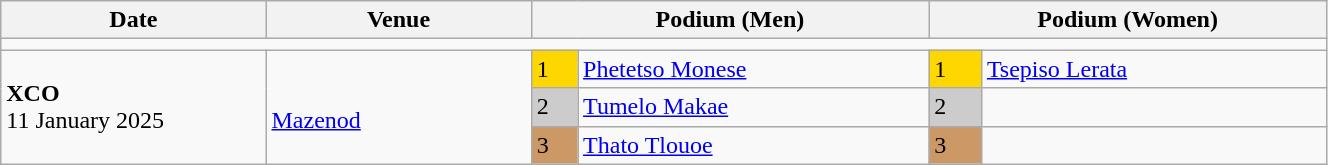<table class="wikitable" width=70%>
<tr>
<th>Date</th>
<th width=20%>Venue</th>
<th colspan=2 width=30%>Podium (Men)</th>
<th colspan=2 width=30%>Podium (Women)</th>
</tr>
<tr>
<td colspan=6></td>
</tr>
<tr>
<td rowspan=3><strong>XCO</strong> <br> 11 January 2025</td>
<td rowspan=3><br><a href='#'>Mazenod</a></td>
<td bgcolor=FFD700>1</td>
<td><a href='#'>Phetetso Monese</a></td>
<td bgcolor=FFD700>1</td>
<td><a href='#'>Tsepiso Lerata</a></td>
</tr>
<tr>
<td bgcolor=CCCCCC>2</td>
<td><a href='#'>Tumelo Makae</a></td>
<td bgcolor=CCCCCC>2</td>
<td></td>
</tr>
<tr>
<td bgcolor=CC9966>3</td>
<td><a href='#'>Thato Tlouoe</a></td>
<td bgcolor=CC9966>3</td>
<td></td>
</tr>
</table>
